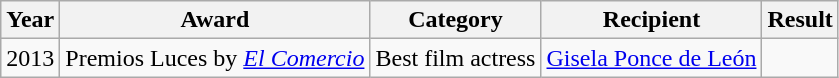<table class="wikitable">
<tr>
<th>Year</th>
<th>Award</th>
<th>Category</th>
<th>Recipient</th>
<th>Result</th>
</tr>
<tr>
<td>2013</td>
<td>Premios Luces by <a href='#'><em>El Comercio</em></a></td>
<td>Best film actress</td>
<td><a href='#'>Gisela Ponce de León</a></td>
<td></td>
</tr>
</table>
